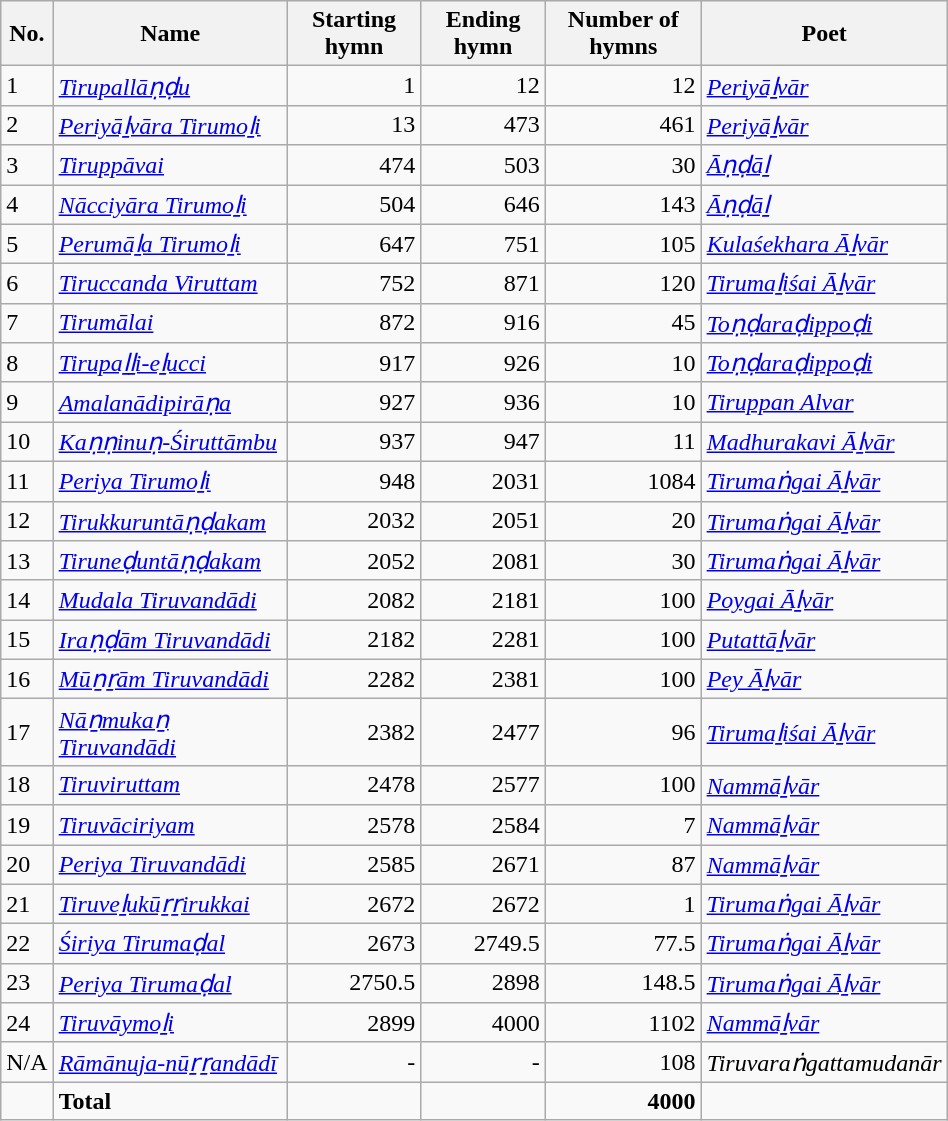<table class="wikitable sortable" style="width: 50%">
<tr>
<th>No.</th>
<th>Name</th>
<th>Starting hymn</th>
<th>Ending hymn</th>
<th>Number of hymns</th>
<th>Poet</th>
</tr>
<tr>
<td>1</td>
<td><em><a href='#'>Tirupallāṇḍu</a></em></td>
<td align="right">1</td>
<td align="right">12</td>
<td align="right">12</td>
<td><em><a href='#'>Periyāḻvār</a></em></td>
</tr>
<tr>
<td>2</td>
<td><em><a href='#'>Periyāḻvāra Tirumoḻi</a></em></td>
<td align="right">13</td>
<td align="right">473</td>
<td align="right">461</td>
<td><em><a href='#'>Periyāḻvār</a></em></td>
</tr>
<tr>
<td>3</td>
<td><em><a href='#'>Tiruppāvai</a></em></td>
<td align="right">474</td>
<td align="right">503</td>
<td align="right">30</td>
<td><em><a href='#'>Āṇḍāḻ</a></em></td>
</tr>
<tr>
<td>4</td>
<td><em><a href='#'>Nācciyāra Tirumoḻi</a></em></td>
<td align="right">504</td>
<td align="right">646</td>
<td align="right">143</td>
<td><em><a href='#'>Āṇḍāḻ</a></em></td>
</tr>
<tr>
<td>5</td>
<td><em><a href='#'>Perumāḻa Tirumoḻi</a></em></td>
<td align="right">647</td>
<td align="right">751</td>
<td align="right">105</td>
<td><em><a href='#'>Kulaśekhara Āḻvār</a></em></td>
</tr>
<tr>
<td>6</td>
<td><em><a href='#'>Tiruccanda Viruttam</a></em></td>
<td align="right">752</td>
<td align="right">871</td>
<td align="right">120</td>
<td><em><a href='#'>Tirumaḻiśai Āḻvār</a></em></td>
</tr>
<tr>
<td>7</td>
<td><em><a href='#'>Tirumālai</a></em></td>
<td align="right">872</td>
<td align="right">916</td>
<td align="right">45</td>
<td><em><a href='#'>Toṇḍaraḍippoḍi</a></em></td>
</tr>
<tr>
<td>8</td>
<td><em><a href='#'>Tirupaḻḻi-eḻucci</a></em></td>
<td align="right">917</td>
<td align="right">926</td>
<td align="right">10</td>
<td><em><a href='#'>Toṇḍaraḍippoḍi</a></em></td>
</tr>
<tr>
<td>9</td>
<td><em><a href='#'>Amalanādipirāṇa</a></em></td>
<td align="right">927</td>
<td align="right">936</td>
<td align="right">10</td>
<td><em><a href='#'>Tiruppan Alvar</a></em></td>
</tr>
<tr>
<td>10</td>
<td><em><a href='#'>Kaṇṇinuṇ-Śiruttāmbu</a></em></td>
<td align="right">937</td>
<td align="right">947</td>
<td align="right">11</td>
<td><em><a href='#'>Madhurakavi Āḻvār</a></em></td>
</tr>
<tr>
<td>11</td>
<td><em><a href='#'>Periya Tirumoḻi</a></em></td>
<td align="right">948</td>
<td align="right">2031</td>
<td align="right">1084</td>
<td><em><a href='#'>Tirumaṅgai Āḻvār</a></em></td>
</tr>
<tr>
<td>12</td>
<td><em><a href='#'>Tirukkuruntāṇḍakam</a></em></td>
<td align="right">2032</td>
<td align="right">2051</td>
<td align="right">20</td>
<td><em><a href='#'>Tirumaṅgai Āḻvār</a></em></td>
</tr>
<tr>
<td>13</td>
<td><em><a href='#'>Tiruneḍuntāṇḍakam</a></em></td>
<td align="right">2052</td>
<td align="right">2081</td>
<td align="right">30</td>
<td><em><a href='#'>Tirumaṅgai Āḻvār</a></em></td>
</tr>
<tr>
<td>14</td>
<td><em><a href='#'>Mudala Tiruvandādi</a></em></td>
<td align="right">2082</td>
<td align="right">2181</td>
<td align="right">100</td>
<td><em><a href='#'>Poygai Āḻvār</a></em></td>
</tr>
<tr>
<td>15</td>
<td><em><a href='#'>Iraṇḍām Tiruvandādi</a></em></td>
<td align="right">2182</td>
<td align="right">2281</td>
<td align="right">100</td>
<td><em><a href='#'>Putattāḻvār</a></em></td>
</tr>
<tr>
<td>16</td>
<td><em><a href='#'>Mūṉṟām Tiruvandādi</a></em></td>
<td align="right">2282</td>
<td align="right">2381</td>
<td align="right">100</td>
<td><em><a href='#'>Pey Āḻvār</a></em></td>
</tr>
<tr>
<td>17</td>
<td><em><a href='#'>Nāṉmukaṉ Tiruvandādi</a></em></td>
<td align="right">2382</td>
<td align="right">2477</td>
<td align="right">96</td>
<td><em><a href='#'>Tirumaḻiśai Āḻvār</a></em></td>
</tr>
<tr>
<td>18</td>
<td><em><a href='#'>Tiruviruttam</a></em></td>
<td align="right">2478</td>
<td align="right">2577</td>
<td align="right">100</td>
<td><em><a href='#'>Nammāḻvār</a></em></td>
</tr>
<tr>
<td>19</td>
<td><em><a href='#'>Tiruvāciriyam</a></em></td>
<td align="right">2578</td>
<td align="right">2584</td>
<td align="right">7</td>
<td><em><a href='#'>Nammāḻvār</a></em></td>
</tr>
<tr>
<td>20</td>
<td><em><a href='#'>Periya Tiruvandādi</a></em></td>
<td align="right">2585</td>
<td align="right">2671</td>
<td align="right">87</td>
<td><em><a href='#'>Nammāḻvār</a></em></td>
</tr>
<tr>
<td>21</td>
<td><em><a href='#'>Tiruveḻukūṟṟirukkai</a></em></td>
<td align="right">2672</td>
<td align="right">2672</td>
<td align="right">1</td>
<td><em><a href='#'>Tirumaṅgai Āḻvār</a></em></td>
</tr>
<tr>
<td>22</td>
<td><em><a href='#'>Śiriya Tirumaḍal</a></em></td>
<td align="right">2673</td>
<td align="right">2749.5</td>
<td align="right">77.5</td>
<td><em><a href='#'>Tirumaṅgai Āḻvār</a></em></td>
</tr>
<tr>
<td>23</td>
<td><em><a href='#'>Periya Tirumaḍal</a></em></td>
<td align="right">2750.5</td>
<td align="right">2898</td>
<td align="right">148.5</td>
<td><em><a href='#'>Tirumaṅgai Āḻvār</a></em></td>
</tr>
<tr>
<td>24</td>
<td><em><a href='#'>Tiruvāymoḻi</a></em></td>
<td align="right">2899</td>
<td align="right">4000</td>
<td align="right">1102</td>
<td><em><a href='#'>Nammāḻvār</a></em></td>
</tr>
<tr>
<td>N/A</td>
<td><em><a href='#'>Rāmānuja-nūṟṟandādī</a></em></td>
<td align="right">-</td>
<td align="right">-</td>
<td align= "right">108</td>
<td><em>Tiruvaraṅgattamudanār</em></td>
</tr>
<tr>
<td></td>
<td><strong>Total</strong></td>
<td align="right"></td>
<td align="right"></td>
<td align="right"><strong>4000</strong></td>
</tr>
</table>
